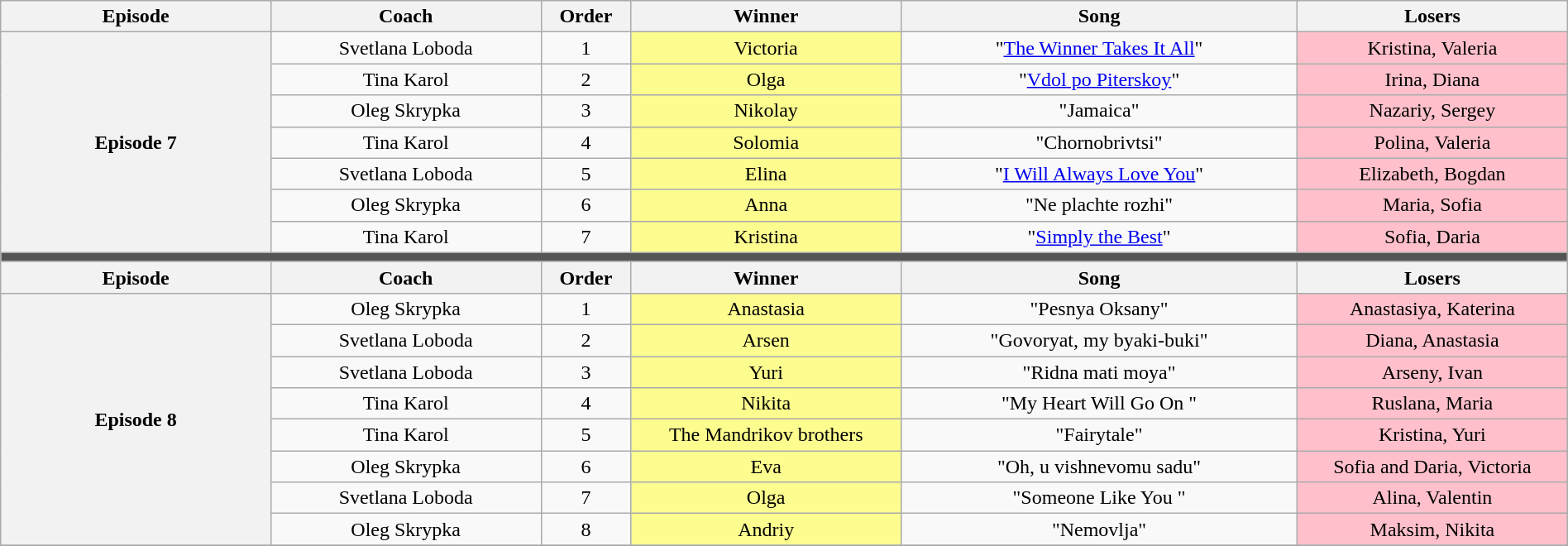<table class="wikitable" style="text-align: center; width:100%;">
<tr>
<th width="15%">Episode</th>
<th width="15%">Coach</th>
<th width="05%">Order</th>
<th width="15%">Winner</th>
<th width="22%">Song</th>
<th width="15%">Losers</th>
</tr>
<tr>
<th rowspan="7">Episode 7<br><small></small></th>
<td>Svetlana Loboda</td>
<td>1</td>
<td style="background:#fdfc8f">Victoria</td>
<td>"<a href='#'>The Winner Takes It All</a>"</td>
<td style="background:pink">Kristina, Valeria</td>
</tr>
<tr>
<td>Tina Karol</td>
<td>2</td>
<td style="background:#fdfc8f">Olga</td>
<td>"<a href='#'>Vdol po Piterskoy</a>"</td>
<td style="background:pink">Irina, Diana</td>
</tr>
<tr>
<td>Oleg Skrypka</td>
<td>3</td>
<td style="background:#fdfc8f">Nikolay</td>
<td>"Jamaica"</td>
<td style="background:pink">Nazariy, Sergey</td>
</tr>
<tr>
<td>Tina Karol</td>
<td>4</td>
<td style="background:#fdfc8f">Solomia</td>
<td>"Chornobrivtsi"</td>
<td style="background:pink">Polina, Valeria</td>
</tr>
<tr>
<td>Svetlana Loboda</td>
<td>5</td>
<td style="background:#fdfc8f">Elina</td>
<td>"<a href='#'>I Will Always Love You</a>"</td>
<td style="background:pink">Elizabeth, Bogdan</td>
</tr>
<tr>
<td>Oleg Skrypka</td>
<td>6</td>
<td style="background:#fdfc8f">Anna</td>
<td>"Ne plachte rozhi"</td>
<td style="background:pink">Maria, Sofia</td>
</tr>
<tr>
<td>Tina Karol</td>
<td>7</td>
<td style="background:#fdfc8f">Kristina</td>
<td>"<a href='#'>Simply the Best</a>"</td>
<td style="background:pink">Sofia, Daria</td>
</tr>
<tr>
<td colspan="10" style="background:#555;"></td>
</tr>
<tr>
<th width="15%">Episode</th>
<th width="15%">Coach</th>
<th width="05%">Order</th>
<th width="15%">Winner</th>
<th width="22%">Song</th>
<th width="15%">Losers</th>
</tr>
<tr>
<th rowspan="8">Episode 8<br><small></small></th>
<td>Oleg Skrypka</td>
<td>1</td>
<td style="background:#fdfc8f">Anastasia</td>
<td>"Pesnya Oksany"</td>
<td style="background:pink">Anastasiya, Katerina</td>
</tr>
<tr>
<td>Svetlana Loboda</td>
<td>2</td>
<td style="background:#fdfc8f">Arsen</td>
<td>"Govoryat, my byaki-buki"</td>
<td style="background:pink">Diana, Anastasia</td>
</tr>
<tr>
<td>Svetlana Loboda</td>
<td>3</td>
<td style="background:#fdfc8f">Yuri</td>
<td>"Ridna mati moya"</td>
<td style="background:pink">Arseny, Ivan</td>
</tr>
<tr>
<td>Tina Karol</td>
<td>4</td>
<td style="background:#fdfc8f">Nikita</td>
<td>"My Heart Will Go On "</td>
<td style="background:pink">Ruslana, Maria</td>
</tr>
<tr>
<td>Tina Karol</td>
<td>5</td>
<td style="background:#fdfc8f">The Mandrikov brothers</td>
<td>"Fairytale"</td>
<td style="background:pink">Kristina, Yuri</td>
</tr>
<tr>
<td>Oleg Skrypka</td>
<td>6</td>
<td style="background:#fdfc8f">Eva</td>
<td>"Oh, u vishnevomu sadu"</td>
<td style="background:pink">Sofia and Daria, Victoria</td>
</tr>
<tr>
<td>Svetlana Loboda</td>
<td>7</td>
<td style="background:#fdfc8f">Olga</td>
<td>"Someone Like You "</td>
<td style="background:pink">Alina, Valentin</td>
</tr>
<tr>
<td>Oleg Skrypka</td>
<td>8</td>
<td style="background:#fdfc8f">Andriy</td>
<td>"Nemovlja"</td>
<td style="background:pink">Maksim, Nikita</td>
</tr>
<tr>
</tr>
</table>
